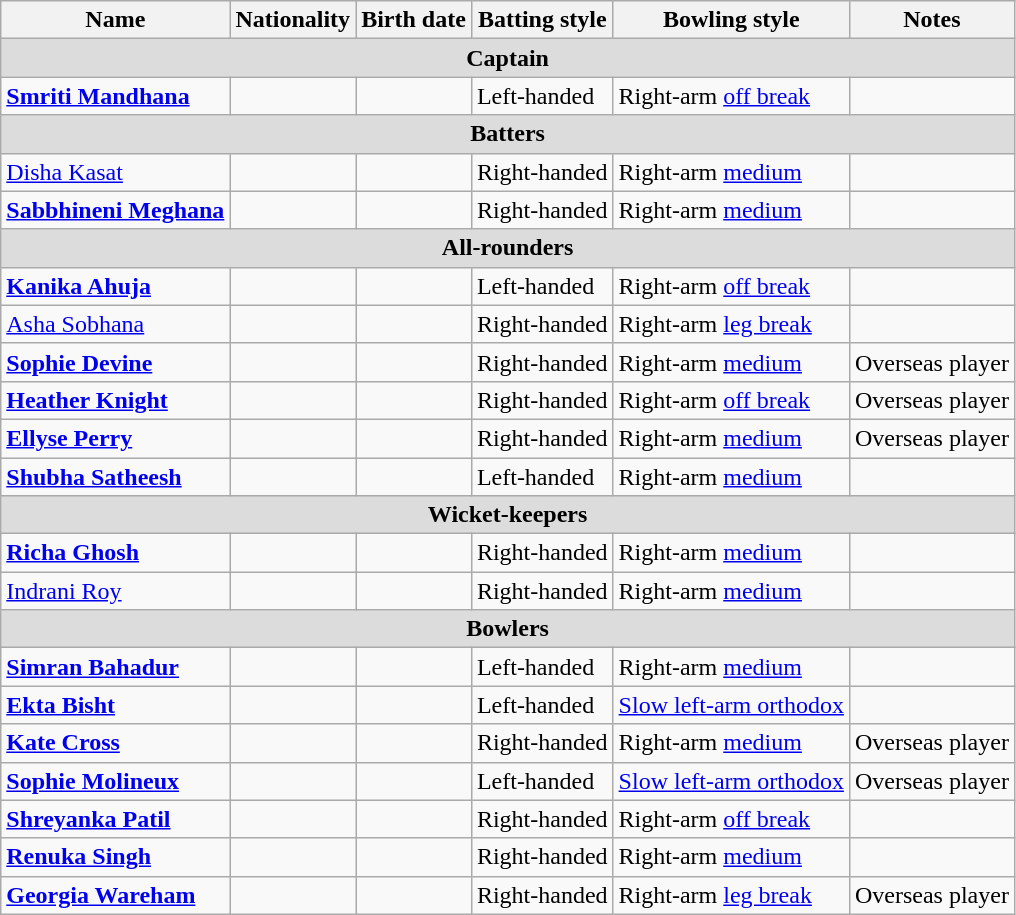<table class="wikitable">
<tr>
<th>Name</th>
<th>Nationality</th>
<th>Birth date</th>
<th>Batting style</th>
<th>Bowling style</th>
<th>Notes</th>
</tr>
<tr>
<th colspan="6" style="background:#dcdcdc">Captain</th>
</tr>
<tr>
<td><strong><a href='#'>Smriti Mandhana</a></strong></td>
<td></td>
<td></td>
<td>Left-handed</td>
<td>Right-arm <a href='#'>off break</a></td>
<td></td>
</tr>
<tr>
<th colspan="6" style="background:#dcdcdc">Batters</th>
</tr>
<tr>
<td><a href='#'>Disha Kasat</a></td>
<td></td>
<td></td>
<td>Right-handed</td>
<td>Right-arm <a href='#'>medium</a></td>
<td></td>
</tr>
<tr>
<td><strong><a href='#'>Sabbhineni Meghana</a></strong></td>
<td></td>
<td></td>
<td>Right-handed</td>
<td>Right-arm <a href='#'>medium</a></td>
<td></td>
</tr>
<tr>
<th colspan="6" style="background:#dcdcdc">All-rounders</th>
</tr>
<tr>
<td><strong><a href='#'>Kanika Ahuja</a></strong></td>
<td></td>
<td></td>
<td>Left-handed</td>
<td>Right-arm <a href='#'>off break</a></td>
<td></td>
</tr>
<tr>
<td><a href='#'>Asha Sobhana</a></td>
<td></td>
<td></td>
<td>Right-handed</td>
<td>Right-arm <a href='#'>leg break</a></td>
<td></td>
</tr>
<tr>
<td><strong><a href='#'>Sophie Devine</a></strong></td>
<td></td>
<td></td>
<td>Right-handed</td>
<td>Right-arm <a href='#'>medium</a></td>
<td>Overseas player</td>
</tr>
<tr>
<td><strong><a href='#'>Heather Knight</a></strong></td>
<td></td>
<td></td>
<td>Right-handed</td>
<td>Right-arm <a href='#'>off break</a></td>
<td>Overseas player</td>
</tr>
<tr>
<td><strong><a href='#'>Ellyse Perry</a></strong></td>
<td></td>
<td></td>
<td>Right-handed</td>
<td>Right-arm <a href='#'>medium</a></td>
<td>Overseas player</td>
</tr>
<tr>
<td><strong><a href='#'>Shubha Satheesh</a></strong></td>
<td></td>
<td></td>
<td>Left-handed</td>
<td>Right-arm <a href='#'>medium</a></td>
<td></td>
</tr>
<tr>
<th colspan="6" style="background:#dcdcdc">Wicket-keepers</th>
</tr>
<tr>
<td><strong><a href='#'>Richa Ghosh</a></strong></td>
<td></td>
<td></td>
<td>Right-handed</td>
<td>Right-arm <a href='#'>medium</a></td>
<td></td>
</tr>
<tr>
<td><a href='#'>Indrani Roy</a></td>
<td></td>
<td></td>
<td>Right-handed</td>
<td>Right-arm <a href='#'>medium</a></td>
<td></td>
</tr>
<tr>
<th colspan="6" style="background:#dcdcdc">Bowlers</th>
</tr>
<tr>
<td><strong><a href='#'>Simran Bahadur</a></strong></td>
<td></td>
<td></td>
<td>Left-handed</td>
<td>Right-arm <a href='#'>medium</a></td>
<td></td>
</tr>
<tr>
<td><strong><a href='#'>Ekta Bisht</a></strong></td>
<td></td>
<td></td>
<td>Left-handed</td>
<td><a href='#'>Slow left-arm orthodox</a></td>
<td></td>
</tr>
<tr>
<td><strong><a href='#'>Kate Cross</a></strong></td>
<td></td>
<td></td>
<td>Right-handed</td>
<td>Right-arm <a href='#'>medium</a></td>
<td>Overseas player</td>
</tr>
<tr>
<td><strong><a href='#'>Sophie Molineux</a></strong></td>
<td></td>
<td></td>
<td>Left-handed</td>
<td><a href='#'>Slow left-arm orthodox</a></td>
<td>Overseas player</td>
</tr>
<tr>
<td><strong><a href='#'>Shreyanka Patil</a></strong></td>
<td></td>
<td></td>
<td>Right-handed</td>
<td>Right-arm <a href='#'>off break</a></td>
<td></td>
</tr>
<tr>
<td><strong><a href='#'>Renuka Singh</a></strong></td>
<td></td>
<td></td>
<td>Right-handed</td>
<td>Right-arm <a href='#'>medium</a></td>
<td></td>
</tr>
<tr>
<td><strong><a href='#'>Georgia Wareham</a></strong></td>
<td></td>
<td></td>
<td>Right-handed</td>
<td>Right-arm <a href='#'>leg break</a></td>
<td>Overseas player</td>
</tr>
</table>
